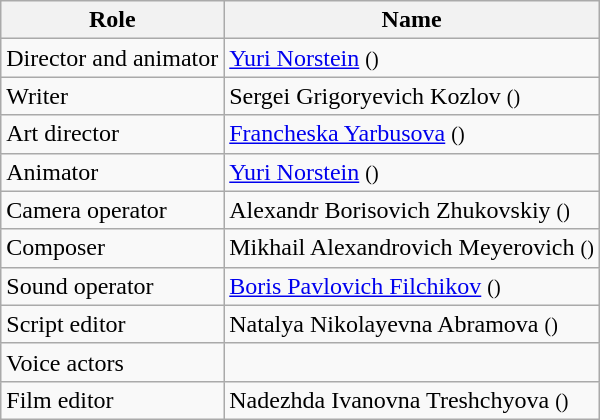<table class="wikitable sortable">
<tr>
<th>Role</th>
<th>Name</th>
</tr>
<tr>
<td>Director and animator</td>
<td><a href='#'>Yuri Norstein</a> <small>()</small></td>
</tr>
<tr>
<td>Writer</td>
<td>Sergei Grigoryevich Kozlov <small>()</small></td>
</tr>
<tr>
<td>Art director</td>
<td><a href='#'>Francheska Yarbusova</a> <small>()</small></td>
</tr>
<tr>
<td>Animator</td>
<td><a href='#'>Yuri Norstein</a> <small>()</small></td>
</tr>
<tr>
<td>Camera operator</td>
<td>Alexandr Borisovich Zhukovskiy <small>()</small></td>
</tr>
<tr>
<td>Composer</td>
<td>Mikhail Alexandrovich Meyerovich <small>()</small></td>
</tr>
<tr>
<td>Sound operator</td>
<td><a href='#'>Boris Pavlovich Filchikov</a> <small>()</small></td>
</tr>
<tr>
<td>Script editor</td>
<td>Natalya Nikolayevna Abramova <small>()</small></td>
</tr>
<tr>
<td>Voice actors</td>
<td></td>
</tr>
<tr>
<td>Film editor</td>
<td>Nadezhda Ivanovna Treshchyova <small>()</small></td>
</tr>
</table>
